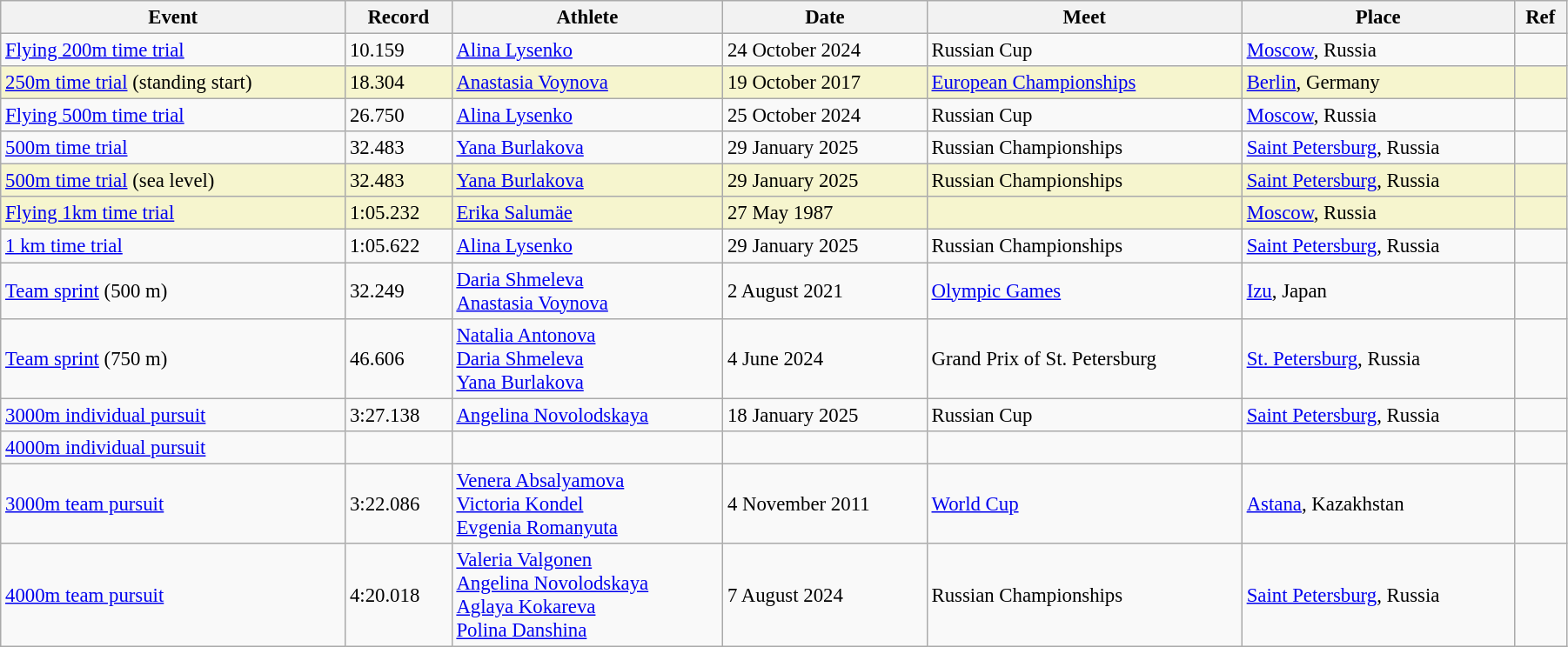<table class="wikitable" style="font-size:95%; width: 95%;">
<tr>
<th>Event</th>
<th>Record</th>
<th>Athlete</th>
<th>Date</th>
<th>Meet</th>
<th>Place</th>
<th>Ref</th>
</tr>
<tr>
<td><a href='#'>Flying 200m time trial</a></td>
<td>10.159</td>
<td><a href='#'>Alina Lysenko</a></td>
<td>24 October 2024</td>
<td>Russian Cup</td>
<td><a href='#'>Moscow</a>, Russia</td>
<td></td>
</tr>
<tr style="background:#f6F5CE;">
<td><a href='#'>250m time trial</a> (standing start)</td>
<td>18.304</td>
<td><a href='#'>Anastasia Voynova</a></td>
<td>19 October 2017</td>
<td><a href='#'>European Championships</a></td>
<td><a href='#'>Berlin</a>, Germany</td>
<td></td>
</tr>
<tr>
<td><a href='#'>Flying 500m time trial</a></td>
<td>26.750</td>
<td><a href='#'>Alina Lysenko</a></td>
<td>25 October 2024</td>
<td>Russian Cup</td>
<td><a href='#'>Moscow</a>, Russia</td>
<td></td>
</tr>
<tr>
<td><a href='#'>500m time trial</a></td>
<td>32.483</td>
<td><a href='#'>Yana Burlakova</a></td>
<td>29 January 2025</td>
<td>Russian Championships</td>
<td><a href='#'>Saint Petersburg</a>, Russia</td>
<td></td>
</tr>
<tr style="background:#f6F5CE;">
<td><a href='#'>500m time trial</a> (sea level)</td>
<td>32.483</td>
<td><a href='#'>Yana Burlakova</a></td>
<td>29 January 2025</td>
<td>Russian Championships</td>
<td><a href='#'>Saint Petersburg</a>, Russia</td>
<td></td>
</tr>
<tr style="background:#f6F5CE;">
<td><a href='#'>Flying 1km time trial</a></td>
<td>1:05.232</td>
<td><a href='#'>Erika Salumäe</a></td>
<td>27 May 1987</td>
<td></td>
<td><a href='#'>Moscow</a>, Russia</td>
<td></td>
</tr>
<tr>
<td><a href='#'>1 km time trial</a></td>
<td>1:05.622</td>
<td><a href='#'>Alina Lysenko</a></td>
<td>29 January 2025</td>
<td>Russian Championships</td>
<td><a href='#'>Saint Petersburg</a>, Russia</td>
<td></td>
</tr>
<tr>
<td><a href='#'>Team sprint</a> (500 m)</td>
<td>32.249</td>
<td><a href='#'>Daria Shmeleva</a><br><a href='#'>Anastasia Voynova</a></td>
<td>2 August 2021</td>
<td><a href='#'>Olympic Games</a></td>
<td><a href='#'>Izu</a>, Japan</td>
<td></td>
</tr>
<tr>
<td><a href='#'>Team sprint</a> (750 m)</td>
<td>46.606</td>
<td><a href='#'>Natalia Antonova</a><br><a href='#'>Daria Shmeleva</a><br><a href='#'>Yana Burlakova</a></td>
<td>4 June 2024</td>
<td>Grand Prix of St. Petersburg</td>
<td><a href='#'>St. Petersburg</a>, Russia</td>
<td></td>
</tr>
<tr>
<td><a href='#'>3000m individual pursuit</a></td>
<td>3:27.138</td>
<td><a href='#'>Angelina Novolodskaya</a></td>
<td>18 January 2025</td>
<td>Russian Cup</td>
<td><a href='#'>Saint Petersburg</a>, Russia</td>
<td></td>
</tr>
<tr>
<td><a href='#'>4000m individual pursuit</a></td>
<td></td>
<td></td>
<td></td>
<td></td>
<td></td>
<td></td>
</tr>
<tr>
<td><a href='#'>3000m team pursuit</a></td>
<td>3:22.086</td>
<td><a href='#'>Venera Absalyamova</a><br><a href='#'>Victoria Kondel</a><br><a href='#'>Evgenia Romanyuta</a></td>
<td>4 November 2011</td>
<td><a href='#'>World Cup</a></td>
<td><a href='#'>Astana</a>, Kazakhstan</td>
<td></td>
</tr>
<tr>
<td><a href='#'>4000m team pursuit</a></td>
<td>4:20.018</td>
<td><a href='#'>Valeria Valgonen</a><br><a href='#'>Angelina Novolodskaya</a><br><a href='#'>Aglaya Kokareva</a><br><a href='#'>Polina Danshina</a></td>
<td>7 August 2024</td>
<td>Russian Championships</td>
<td><a href='#'>Saint Petersburg</a>, Russia</td>
<td></td>
</tr>
</table>
